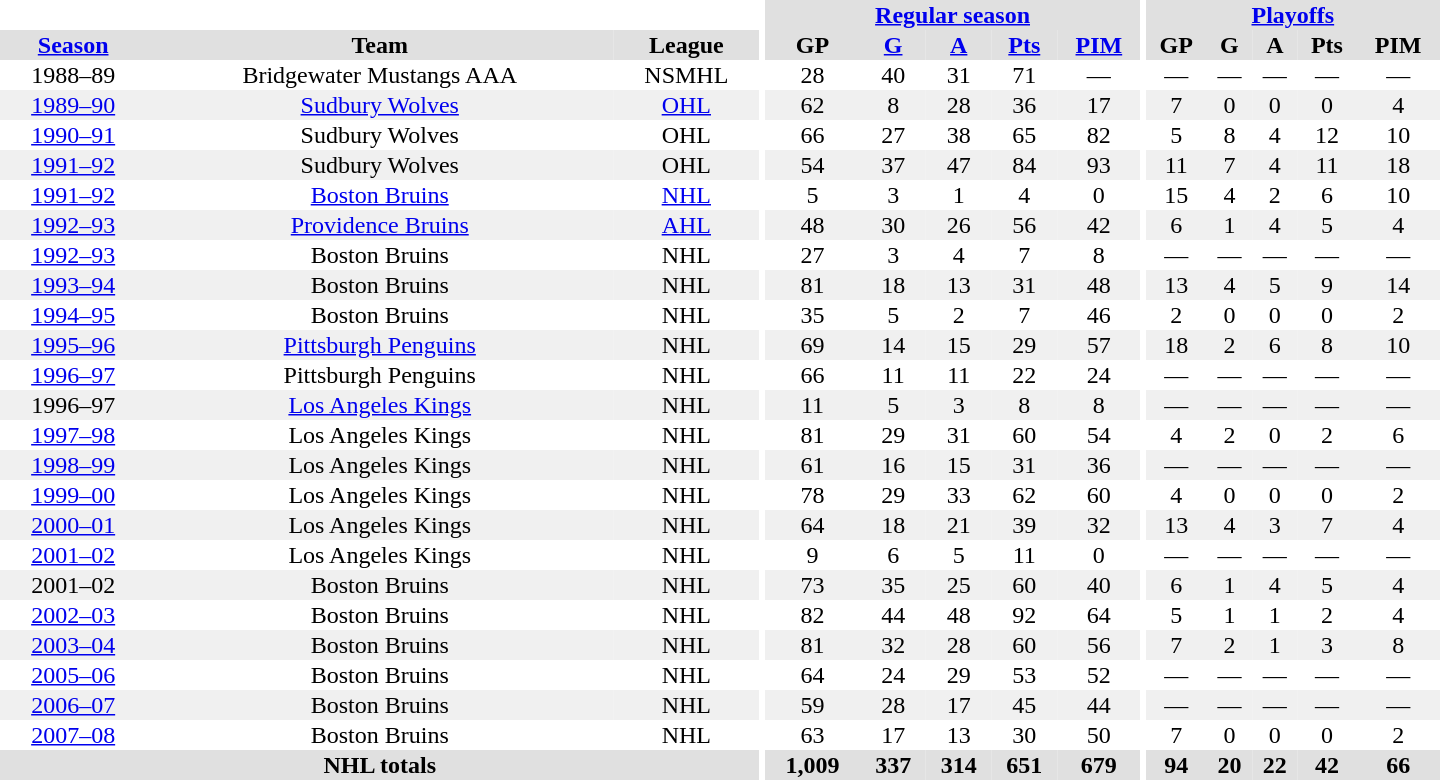<table border="0" cellpadding="1" cellspacing="0" style="text-align:center; width:60em">
<tr bgcolor="#e0e0e0">
<th colspan="3" bgcolor="#ffffff"></th>
<th rowspan="100" bgcolor="#ffffff"></th>
<th colspan="5"><a href='#'>Regular season</a></th>
<th rowspan="100" bgcolor="#ffffff"></th>
<th colspan="5"><a href='#'>Playoffs</a></th>
</tr>
<tr bgcolor="#e0e0e0">
<th><a href='#'>Season</a></th>
<th>Team</th>
<th>League</th>
<th>GP</th>
<th><a href='#'>G</a></th>
<th><a href='#'>A</a></th>
<th><a href='#'>Pts</a></th>
<th><a href='#'>PIM</a></th>
<th>GP</th>
<th>G</th>
<th>A</th>
<th>Pts</th>
<th>PIM</th>
</tr>
<tr>
<td>1988–89</td>
<td>Bridgewater Mustangs AAA</td>
<td>NSMHL</td>
<td>28</td>
<td>40</td>
<td>31</td>
<td>71</td>
<td>—</td>
<td>—</td>
<td>—</td>
<td>—</td>
<td>—</td>
<td>—</td>
</tr>
<tr bgcolor="#f0f0f0">
<td><a href='#'>1989–90</a></td>
<td><a href='#'>Sudbury Wolves</a></td>
<td><a href='#'>OHL</a></td>
<td>62</td>
<td>8</td>
<td>28</td>
<td>36</td>
<td>17</td>
<td>7</td>
<td>0</td>
<td>0</td>
<td>0</td>
<td>4</td>
</tr>
<tr>
<td><a href='#'>1990–91</a></td>
<td>Sudbury Wolves</td>
<td>OHL</td>
<td>66</td>
<td>27</td>
<td>38</td>
<td>65</td>
<td>82</td>
<td>5</td>
<td>8</td>
<td>4</td>
<td>12</td>
<td>10</td>
</tr>
<tr bgcolor="#f0f0f0">
<td><a href='#'>1991–92</a></td>
<td>Sudbury Wolves</td>
<td>OHL</td>
<td>54</td>
<td>37</td>
<td>47</td>
<td>84</td>
<td>93</td>
<td>11</td>
<td>7</td>
<td>4</td>
<td>11</td>
<td>18</td>
</tr>
<tr>
<td><a href='#'>1991–92</a></td>
<td><a href='#'>Boston Bruins</a></td>
<td><a href='#'>NHL</a></td>
<td>5</td>
<td>3</td>
<td>1</td>
<td>4</td>
<td>0</td>
<td>15</td>
<td>4</td>
<td>2</td>
<td>6</td>
<td>10</td>
</tr>
<tr bgcolor="#f0f0f0">
<td><a href='#'>1992–93</a></td>
<td><a href='#'>Providence Bruins</a></td>
<td><a href='#'>AHL</a></td>
<td>48</td>
<td>30</td>
<td>26</td>
<td>56</td>
<td>42</td>
<td>6</td>
<td>1</td>
<td>4</td>
<td>5</td>
<td>4</td>
</tr>
<tr>
<td><a href='#'>1992–93</a></td>
<td>Boston Bruins</td>
<td>NHL</td>
<td>27</td>
<td>3</td>
<td>4</td>
<td>7</td>
<td>8</td>
<td>—</td>
<td>—</td>
<td>—</td>
<td>—</td>
<td>—</td>
</tr>
<tr bgcolor="#f0f0f0">
<td><a href='#'>1993–94</a></td>
<td>Boston Bruins</td>
<td>NHL</td>
<td>81</td>
<td>18</td>
<td>13</td>
<td>31</td>
<td>48</td>
<td>13</td>
<td>4</td>
<td>5</td>
<td>9</td>
<td>14</td>
</tr>
<tr>
<td><a href='#'>1994–95</a></td>
<td>Boston Bruins</td>
<td>NHL</td>
<td>35</td>
<td>5</td>
<td>2</td>
<td>7</td>
<td>46</td>
<td>2</td>
<td>0</td>
<td>0</td>
<td>0</td>
<td>2</td>
</tr>
<tr bgcolor="#f0f0f0">
<td><a href='#'>1995–96</a></td>
<td><a href='#'>Pittsburgh Penguins</a></td>
<td>NHL</td>
<td>69</td>
<td>14</td>
<td>15</td>
<td>29</td>
<td>57</td>
<td>18</td>
<td>2</td>
<td>6</td>
<td>8</td>
<td>10</td>
</tr>
<tr>
<td><a href='#'>1996–97</a></td>
<td>Pittsburgh Penguins</td>
<td>NHL</td>
<td>66</td>
<td>11</td>
<td>11</td>
<td>22</td>
<td>24</td>
<td>—</td>
<td>—</td>
<td>—</td>
<td>—</td>
<td>—</td>
</tr>
<tr bgcolor="#f0f0f0">
<td>1996–97</td>
<td><a href='#'>Los Angeles Kings</a></td>
<td>NHL</td>
<td>11</td>
<td>5</td>
<td>3</td>
<td>8</td>
<td>8</td>
<td>—</td>
<td>—</td>
<td>—</td>
<td>—</td>
<td>—</td>
</tr>
<tr>
<td><a href='#'>1997–98</a></td>
<td>Los Angeles Kings</td>
<td>NHL</td>
<td>81</td>
<td>29</td>
<td>31</td>
<td>60</td>
<td>54</td>
<td>4</td>
<td>2</td>
<td>0</td>
<td>2</td>
<td>6</td>
</tr>
<tr bgcolor="#f0f0f0">
<td><a href='#'>1998–99</a></td>
<td>Los Angeles Kings</td>
<td>NHL</td>
<td>61</td>
<td>16</td>
<td>15</td>
<td>31</td>
<td>36</td>
<td>—</td>
<td>—</td>
<td>—</td>
<td>—</td>
<td>—</td>
</tr>
<tr>
<td><a href='#'>1999–00</a></td>
<td>Los Angeles Kings</td>
<td>NHL</td>
<td>78</td>
<td>29</td>
<td>33</td>
<td>62</td>
<td>60</td>
<td>4</td>
<td>0</td>
<td>0</td>
<td>0</td>
<td>2</td>
</tr>
<tr bgcolor="#f0f0f0">
<td><a href='#'>2000–01</a></td>
<td>Los Angeles Kings</td>
<td>NHL</td>
<td>64</td>
<td>18</td>
<td>21</td>
<td>39</td>
<td>32</td>
<td>13</td>
<td>4</td>
<td>3</td>
<td>7</td>
<td>4</td>
</tr>
<tr>
<td><a href='#'>2001–02</a></td>
<td>Los Angeles Kings</td>
<td>NHL</td>
<td>9</td>
<td>6</td>
<td>5</td>
<td>11</td>
<td>0</td>
<td>—</td>
<td>—</td>
<td>—</td>
<td>—</td>
<td>—</td>
</tr>
<tr bgcolor="#f0f0f0">
<td>2001–02</td>
<td>Boston Bruins</td>
<td>NHL</td>
<td>73</td>
<td>35</td>
<td>25</td>
<td>60</td>
<td>40</td>
<td>6</td>
<td>1</td>
<td>4</td>
<td>5</td>
<td>4</td>
</tr>
<tr>
<td><a href='#'>2002–03</a></td>
<td>Boston Bruins</td>
<td>NHL</td>
<td>82</td>
<td>44</td>
<td>48</td>
<td>92</td>
<td>64</td>
<td>5</td>
<td>1</td>
<td>1</td>
<td>2</td>
<td>4</td>
</tr>
<tr bgcolor="#f0f0f0">
<td><a href='#'>2003–04</a></td>
<td>Boston Bruins</td>
<td>NHL</td>
<td>81</td>
<td>32</td>
<td>28</td>
<td>60</td>
<td>56</td>
<td>7</td>
<td>2</td>
<td>1</td>
<td>3</td>
<td>8</td>
</tr>
<tr>
<td><a href='#'>2005–06</a></td>
<td>Boston Bruins</td>
<td>NHL</td>
<td>64</td>
<td>24</td>
<td>29</td>
<td>53</td>
<td>52</td>
<td>—</td>
<td>—</td>
<td>—</td>
<td>—</td>
<td>—</td>
</tr>
<tr bgcolor="#f0f0f0">
<td><a href='#'>2006–07</a></td>
<td>Boston Bruins</td>
<td>NHL</td>
<td>59</td>
<td>28</td>
<td>17</td>
<td>45</td>
<td>44</td>
<td>—</td>
<td>—</td>
<td>—</td>
<td>—</td>
<td>—</td>
</tr>
<tr>
<td><a href='#'>2007–08</a></td>
<td>Boston Bruins</td>
<td>NHL</td>
<td>63</td>
<td>17</td>
<td>13</td>
<td>30</td>
<td>50</td>
<td>7</td>
<td>0</td>
<td>0</td>
<td>0</td>
<td>2</td>
</tr>
<tr bgcolor="#e0e0e0">
<th colspan="3">NHL totals</th>
<th>1,009</th>
<th>337</th>
<th>314</th>
<th>651</th>
<th>679</th>
<th>94</th>
<th>20</th>
<th>22</th>
<th>42</th>
<th>66</th>
</tr>
</table>
